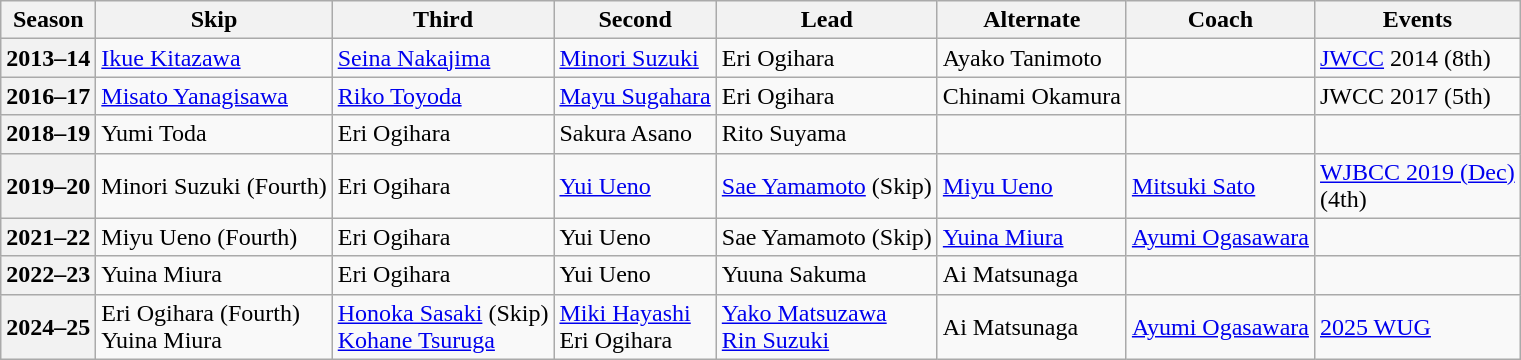<table class="wikitable">
<tr>
<th scope="col">Season</th>
<th scope="col">Skip</th>
<th scope="col">Third</th>
<th scope="col">Second</th>
<th scope="col">Lead</th>
<th scope="col">Alternate</th>
<th scope="col">Coach</th>
<th scope="col">Events</th>
</tr>
<tr>
<th scope="row">2013–14</th>
<td><a href='#'>Ikue Kitazawa</a></td>
<td><a href='#'>Seina Nakajima</a></td>
<td><a href='#'>Minori Suzuki</a></td>
<td>Eri Ogihara</td>
<td>Ayako Tanimoto</td>
<td></td>
<td><a href='#'>JWCC</a> 2014 (8th)</td>
</tr>
<tr>
<th scope="row">2016–17</th>
<td><a href='#'>Misato Yanagisawa</a></td>
<td><a href='#'>Riko Toyoda</a></td>
<td><a href='#'>Mayu Sugahara</a></td>
<td>Eri Ogihara</td>
<td>Chinami Okamura</td>
<td></td>
<td>JWCC 2017 (5th)</td>
</tr>
<tr>
<th scope="row">2018–19</th>
<td>Yumi Toda</td>
<td>Eri Ogihara</td>
<td>Sakura Asano</td>
<td>Rito Suyama</td>
<td></td>
<td></td>
<td></td>
</tr>
<tr>
<th scope="row">2019–20</th>
<td>Minori Suzuki (Fourth)</td>
<td>Eri Ogihara</td>
<td><a href='#'>Yui Ueno</a></td>
<td><a href='#'>Sae Yamamoto</a> (Skip)</td>
<td><a href='#'>Miyu Ueno</a></td>
<td><a href='#'>Mitsuki Sato</a></td>
<td><a href='#'>WJBCC 2019 (Dec)</a> <br> (4th)</td>
</tr>
<tr>
<th scope="row">2021–22</th>
<td>Miyu Ueno (Fourth)</td>
<td>Eri Ogihara</td>
<td>Yui Ueno</td>
<td>Sae Yamamoto (Skip)</td>
<td><a href='#'>Yuina Miura</a></td>
<td><a href='#'>Ayumi Ogasawara</a></td>
<td> </td>
</tr>
<tr>
<th scope="row">2022–23</th>
<td>Yuina Miura</td>
<td>Eri Ogihara</td>
<td>Yui Ueno</td>
<td>Yuuna Sakuma</td>
<td>Ai Matsunaga</td>
<td></td>
<td> </td>
</tr>
<tr>
<th scope="row">2024–25</th>
<td>Eri Ogihara (Fourth) <br> Yuina Miura</td>
<td><a href='#'>Honoka Sasaki</a> (Skip) <br> <a href='#'>Kohane Tsuruga</a></td>
<td><a href='#'>Miki Hayashi</a> <br> Eri Ogihara</td>
<td><a href='#'>Yako Matsuzawa</a> <br> <a href='#'>Rin Suzuki</a></td>
<td>Ai Matsunaga</td>
<td><a href='#'>Ayumi Ogasawara</a></td>
<td><a href='#'>2025 WUG</a> </td>
</tr>
</table>
